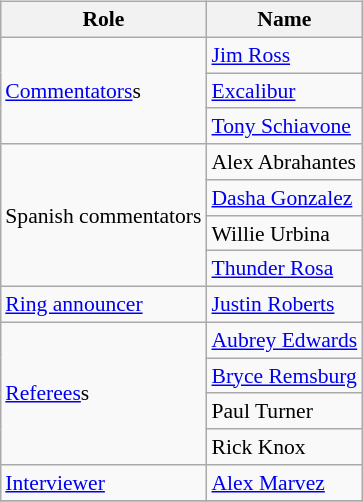<table class=wikitable style="font-size:90%; margin: 0.5em 0 0.5em 1em; float: right; clear: right;">
<tr>
<th>Role</th>
<th>Name</th>
</tr>
<tr>
<td rowspan=3><a href='#'>Commentators</a>s</td>
<td><a href='#'>Jim Ross</a></td>
</tr>
<tr>
<td><a href='#'>Excalibur</a></td>
</tr>
<tr>
<td><a href='#'>Tony Schiavone</a></td>
</tr>
<tr>
<td rowspan=4>Spanish commentators</td>
<td>Alex Abrahantes</td>
</tr>
<tr>
<td><a href='#'>Dasha Gonzalez</a></td>
</tr>
<tr>
<td>Willie Urbina</td>
</tr>
<tr>
<td><a href='#'>Thunder Rosa</a></td>
</tr>
<tr>
<td><a href='#'>Ring announcer</a></td>
<td><a href='#'>Justin Roberts</a></td>
</tr>
<tr>
<td rowspan=4><a href='#'>Referees</a>s</td>
<td><a href='#'>Aubrey Edwards</a></td>
</tr>
<tr>
<td><a href='#'>Bryce Remsburg</a></td>
</tr>
<tr>
<td>Paul Turner</td>
</tr>
<tr>
<td>Rick Knox</td>
</tr>
<tr>
<td><a href='#'>Interviewer</a></td>
<td><a href='#'>Alex Marvez</a></td>
</tr>
<tr>
</tr>
</table>
